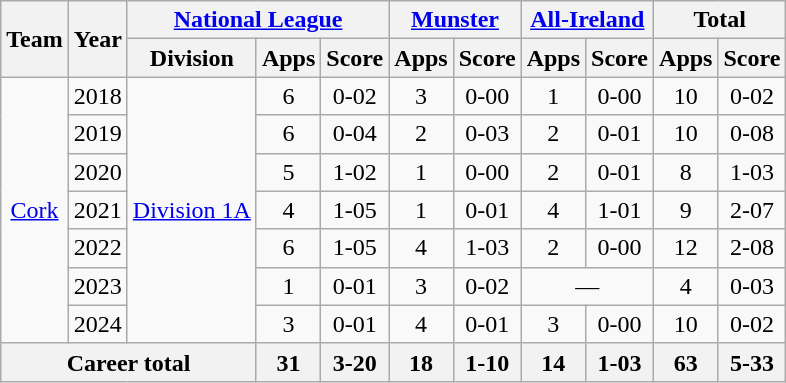<table class="wikitable" style="text-align:center">
<tr>
<th rowspan="2">Team</th>
<th rowspan="2">Year</th>
<th colspan="3"><a href='#'>National League</a></th>
<th colspan="2"><a href='#'>Munster</a></th>
<th colspan="2"><a href='#'>All-Ireland</a></th>
<th colspan="2">Total</th>
</tr>
<tr>
<th>Division</th>
<th>Apps</th>
<th>Score</th>
<th>Apps</th>
<th>Score</th>
<th>Apps</th>
<th>Score</th>
<th>Apps</th>
<th>Score</th>
</tr>
<tr>
<td rowspan="7"><a href='#'>Cork</a></td>
<td>2018</td>
<td rowspan="7"><a href='#'>Division 1A</a></td>
<td>6</td>
<td>0-02</td>
<td>3</td>
<td>0-00</td>
<td>1</td>
<td>0-00</td>
<td>10</td>
<td>0-02</td>
</tr>
<tr>
<td>2019</td>
<td>6</td>
<td>0-04</td>
<td>2</td>
<td>0-03</td>
<td>2</td>
<td>0-01</td>
<td>10</td>
<td>0-08</td>
</tr>
<tr>
<td>2020</td>
<td>5</td>
<td>1-02</td>
<td>1</td>
<td>0-00</td>
<td>2</td>
<td>0-01</td>
<td>8</td>
<td>1-03</td>
</tr>
<tr>
<td>2021</td>
<td>4</td>
<td>1-05</td>
<td>1</td>
<td>0-01</td>
<td>4</td>
<td>1-01</td>
<td>9</td>
<td>2-07</td>
</tr>
<tr>
<td>2022</td>
<td>6</td>
<td>1-05</td>
<td>4</td>
<td>1-03</td>
<td>2</td>
<td>0-00</td>
<td>12</td>
<td>2-08</td>
</tr>
<tr>
<td>2023</td>
<td>1</td>
<td>0-01</td>
<td>3</td>
<td>0-02</td>
<td colspan="2">—</td>
<td>4</td>
<td>0-03</td>
</tr>
<tr>
<td>2024</td>
<td>3</td>
<td>0-01</td>
<td>4</td>
<td>0-01</td>
<td>3</td>
<td>0-00</td>
<td>10</td>
<td>0-02</td>
</tr>
<tr>
<th colspan="3">Career total</th>
<th>31</th>
<th>3-20</th>
<th>18</th>
<th>1-10</th>
<th>14</th>
<th>1-03</th>
<th>63</th>
<th>5-33</th>
</tr>
</table>
